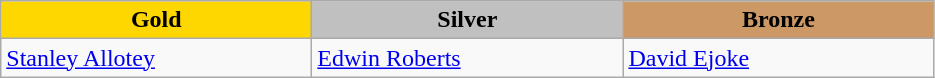<table class="wikitable" style="text-align:left">
<tr>
<th scope="col" style="background-color:gold; width:200px;">Gold</th>
<th scope="col" style="background-color:silver; width:200px;">Silver</th>
<th scope="col" style="background-color:#cc9966; width:200px;">Bronze</th>
</tr>
<tr>
<td><a href='#'>Stanley Allotey</a><br><em></em></td>
<td><a href='#'>Edwin Roberts</a><br><em></em></td>
<td><a href='#'>David Ejoke</a><br><em></em></td>
</tr>
</table>
